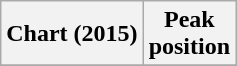<table class="wikitable sortable">
<tr>
<th>Chart (2015)</th>
<th>Peak<br>position</th>
</tr>
<tr>
</tr>
</table>
